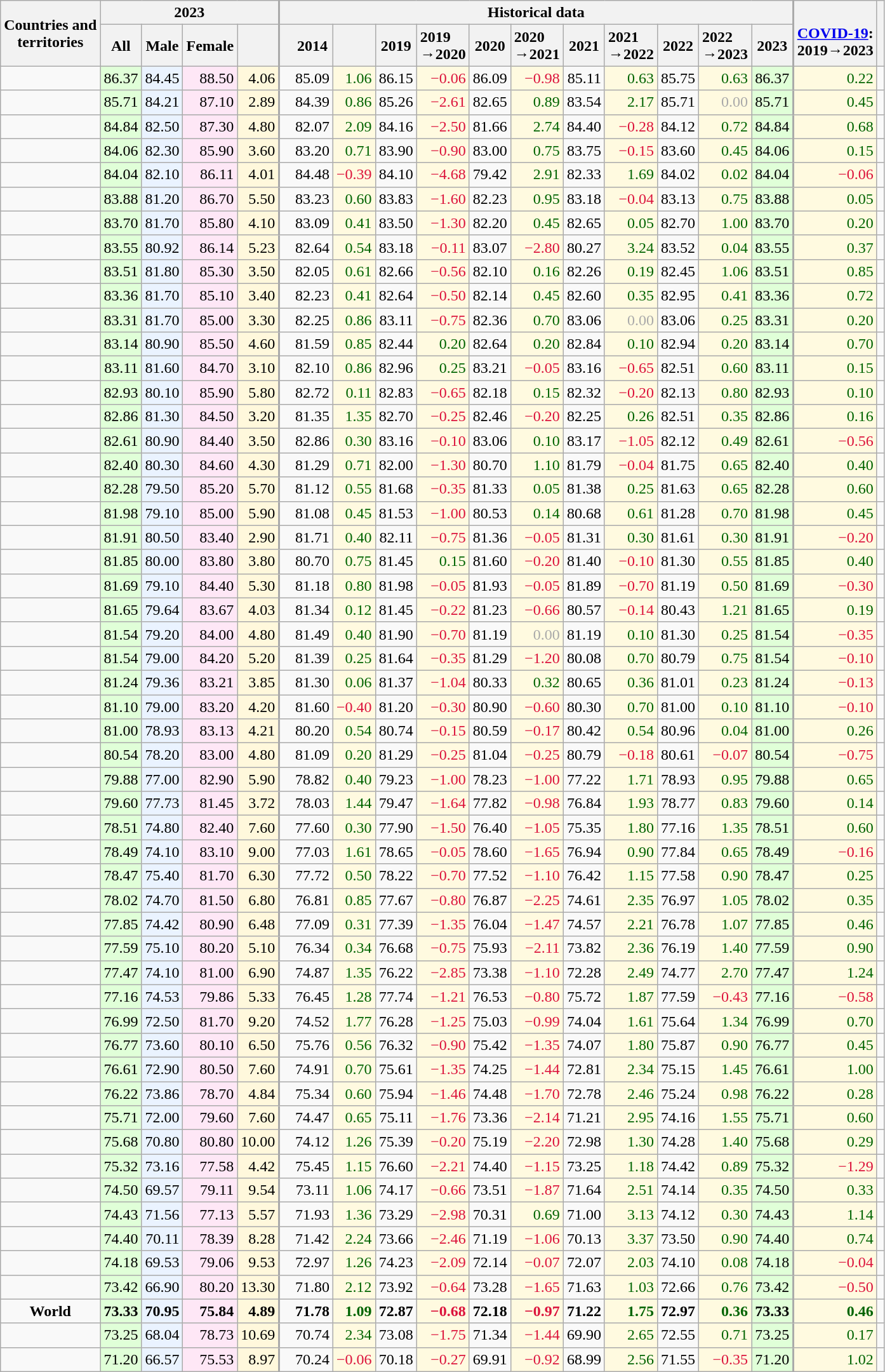<table class="wikitable sortable mw-datatable static-row-numbers sort-under sticky-table-head sticky-table-col1 col1left col2center col3center col4center col5center col6center col8center col10center col12center col14center col16center col18center" style=text-align:right;>
<tr class="sortbottom static-row-header">
<th rowspan=2 style="vertical-align:middle;">Countries and<br>territories</th>
<th colspan=4>2023</th>
<th colspan=11 style="border-left-width:2px;">Historical data</th>
<th rowspan=2 style="border-left-width:2px; text-align:middle;"><br><a href='#'>COVID-19</a>:<br>2019→2023</th>
<th rowspan=2></th>
</tr>
<tr class="sortbottom static-row-header">
<th style="vertical-align:middle;" class=sticky-table-none>All</th>
<th style="vertical-align:middle;">Male</th>
<th style="vertical-align:middle;">Female</th>
<th style="vertical-align:middle;"></th>
<th style="border-left-width:2px; vertical-align:middle; padding-left:1em;">2014</th>
<th style="text-align:left;"></th>
<th style="vertical-align:middle;">2019</th>
<th style="text-align:left;">2019<br>→2020</th>
<th style="vertical-align:middle;">2020</th>
<th style="text-align:left;">2020<br>→2021</th>
<th style="vertical-align:middle;">2021</th>
<th style="text-align:left;">2021<br>→2022</th>
<th style="vertical-align:middle;">2022</th>
<th style="text-align:left;">2022<br>→2023</th>
<th style="vertical-align:middle;">2023</th>
</tr>
<tr>
<td></td>
<td style="background:#e0ffd8;">86.37</td>
<td style="background:#eaf3ff;">84.45</td>
<td style="background:#fee7f6;">88.50</td>
<td style="background:#fff8dc;">4.06</td>
<td style="border-left-width:2px;padding-left:1em;">85.09</td>
<td style="background:#fffae0;color:darkgreen;">1.06</td>
<td>86.15</td>
<td style="background:#fffae0;color:crimson;">−0.06</td>
<td>86.09</td>
<td style="background:#fffae0;color:crimson;">−0.98</td>
<td>85.11</td>
<td style="background:#fffae0;color:darkgreen;">0.63</td>
<td>85.75</td>
<td style="background:#fffae0;color:darkgreen;">0.63</td>
<td style="background:#e0ffd8;">86.37</td>
<td style="background:#fffae0;border-left-width:2px;color:darkgreen;">0.22</td>
<td></td>
</tr>
<tr>
<td></td>
<td style="background:#e0ffd8;">85.71</td>
<td style="background:#eaf3ff;">84.21</td>
<td style="background:#fee7f6;">87.10</td>
<td style="background:#fff8dc;">2.89</td>
<td style="border-left-width:2px;padding-left:1em;">84.39</td>
<td style="background:#fffae0;color:darkgreen;">0.86</td>
<td>85.26</td>
<td style="background:#fffae0;color:crimson;">−2.61</td>
<td>82.65</td>
<td style="background:#fffae0;color:darkgreen;">0.89</td>
<td>83.54</td>
<td style="background:#fffae0;color:darkgreen;">2.17</td>
<td>85.71</td>
<td style="background:#fffae0;color:darkgray;">0.00</td>
<td style="background:#e0ffd8;">85.71</td>
<td style="background:#fffae0;border-left-width:2px;color:darkgreen;">0.45</td>
<td></td>
</tr>
<tr>
<td></td>
<td style="background:#e0ffd8;">84.84</td>
<td style="background:#eaf3ff;">82.50</td>
<td style="background:#fee7f6;">87.30</td>
<td style="background:#fff8dc;">4.80</td>
<td style="border-left-width:2px;padding-left:1em;">82.07</td>
<td style="background:#fffae0;color:darkgreen;">2.09</td>
<td>84.16</td>
<td style="background:#fffae0;color:crimson;">−2.50</td>
<td>81.66</td>
<td style="background:#fffae0;color:darkgreen;">2.74</td>
<td>84.40</td>
<td style="background:#fffae0;color:crimson;">−0.28</td>
<td>84.12</td>
<td style="background:#fffae0;color:darkgreen;">0.72</td>
<td style="background:#e0ffd8;">84.84</td>
<td style="background:#fffae0;border-left-width:2px;color:darkgreen;">0.68</td>
<td></td>
</tr>
<tr>
<td></td>
<td style="background:#e0ffd8;">84.06</td>
<td style="background:#eaf3ff;">82.30</td>
<td style="background:#fee7f6;">85.90</td>
<td style="background:#fff8dc;">3.60</td>
<td style="border-left-width:2px;padding-left:1em;">83.20</td>
<td style="background:#fffae0;color:darkgreen;">0.71</td>
<td>83.90</td>
<td style="background:#fffae0;color:crimson;">−0.90</td>
<td>83.00</td>
<td style="background:#fffae0;color:darkgreen;">0.75</td>
<td>83.75</td>
<td style="background:#fffae0;color:crimson;">−0.15</td>
<td>83.60</td>
<td style="background:#fffae0;color:darkgreen;">0.45</td>
<td style="background:#e0ffd8;">84.06</td>
<td style="background:#fffae0;border-left-width:2px;color:darkgreen;">0.15</td>
<td></td>
</tr>
<tr>
<td></td>
<td style="background:#e0ffd8;">84.04</td>
<td style="background:#eaf3ff;">82.10</td>
<td style="background:#fee7f6;">86.11</td>
<td style="background:#fff8dc;">4.01</td>
<td style="border-left-width:2px;padding-left:1em;">84.48</td>
<td style="background:#fffae0;color:crimson;">−0.39</td>
<td>84.10</td>
<td style="background:#fffae0;color:crimson;">−4.68</td>
<td>79.42</td>
<td style="background:#fffae0;color:darkgreen;">2.91</td>
<td>82.33</td>
<td style="background:#fffae0;color:darkgreen;">1.69</td>
<td>84.02</td>
<td style="background:#fffae0;color:darkgreen;">0.02</td>
<td style="background:#e0ffd8;">84.04</td>
<td style="background:#fffae0;border-left-width:2px;color:crimson;">−0.06</td>
<td></td>
</tr>
<tr>
<td></td>
<td style="background:#e0ffd8;">83.88</td>
<td style="background:#eaf3ff;">81.20</td>
<td style="background:#fee7f6;">86.70</td>
<td style="background:#fff8dc;">5.50</td>
<td style="border-left-width:2px;padding-left:1em;">83.23</td>
<td style="background:#fffae0;color:darkgreen;">0.60</td>
<td>83.83</td>
<td style="background:#fffae0;color:crimson;">−1.60</td>
<td>82.23</td>
<td style="background:#fffae0;color:darkgreen;">0.95</td>
<td>83.18</td>
<td style="background:#fffae0;color:crimson;">−0.04</td>
<td>83.13</td>
<td style="background:#fffae0;color:darkgreen;">0.75</td>
<td style="background:#e0ffd8;">83.88</td>
<td style="background:#fffae0;border-left-width:2px;color:darkgreen;">0.05</td>
<td></td>
</tr>
<tr>
<td></td>
<td style="background:#e0ffd8;">83.70</td>
<td style="background:#eaf3ff;">81.70</td>
<td style="background:#fee7f6;">85.80</td>
<td style="background:#fff8dc;">4.10</td>
<td style="border-left-width:2px;padding-left:1em;">83.09</td>
<td style="background:#fffae0;color:darkgreen;">0.41</td>
<td>83.50</td>
<td style="background:#fffae0;color:crimson;">−1.30</td>
<td>82.20</td>
<td style="background:#fffae0;color:darkgreen;">0.45</td>
<td>82.65</td>
<td style="background:#fffae0;color:darkgreen;">0.05</td>
<td>82.70</td>
<td style="background:#fffae0;color:darkgreen;">1.00</td>
<td style="background:#e0ffd8;">83.70</td>
<td style="background:#fffae0;border-left-width:2px;color:darkgreen;">0.20</td>
<td></td>
</tr>
<tr>
<td></td>
<td style="background:#e0ffd8;">83.55</td>
<td style="background:#eaf3ff;">80.92</td>
<td style="background:#fee7f6;">86.14</td>
<td style="background:#fff8dc;">5.23</td>
<td style="border-left-width:2px;padding-left:1em;">82.64</td>
<td style="background:#fffae0;color:darkgreen;">0.54</td>
<td>83.18</td>
<td style="background:#fffae0;color:crimson;">−0.11</td>
<td>83.07</td>
<td style="background:#fffae0;color:crimson;">−2.80</td>
<td>80.27</td>
<td style="background:#fffae0;color:darkgreen;">3.24</td>
<td>83.52</td>
<td style="background:#fffae0;color:darkgreen;">0.04</td>
<td style="background:#e0ffd8;">83.55</td>
<td style="background:#fffae0;border-left-width:2px;color:darkgreen;">0.37</td>
<td></td>
</tr>
<tr>
<td></td>
<td style="background:#e0ffd8;">83.51</td>
<td style="background:#eaf3ff;">81.80</td>
<td style="background:#fee7f6;">85.30</td>
<td style="background:#fff8dc;">3.50</td>
<td style="border-left-width:2px;padding-left:1em;">82.05</td>
<td style="background:#fffae0;color:darkgreen;">0.61</td>
<td>82.66</td>
<td style="background:#fffae0;color:crimson;">−0.56</td>
<td>82.10</td>
<td style="background:#fffae0;color:darkgreen;">0.16</td>
<td>82.26</td>
<td style="background:#fffae0;color:darkgreen;">0.19</td>
<td>82.45</td>
<td style="background:#fffae0;color:darkgreen;">1.06</td>
<td style="background:#e0ffd8;">83.51</td>
<td style="background:#fffae0;border-left-width:2px;color:darkgreen;">0.85</td>
<td></td>
</tr>
<tr>
<td></td>
<td style="background:#e0ffd8;">83.36</td>
<td style="background:#eaf3ff;">81.70</td>
<td style="background:#fee7f6;">85.10</td>
<td style="background:#fff8dc;">3.40</td>
<td style="border-left-width:2px;padding-left:1em;">82.23</td>
<td style="background:#fffae0;color:darkgreen;">0.41</td>
<td>82.64</td>
<td style="background:#fffae0;color:crimson;">−0.50</td>
<td>82.14</td>
<td style="background:#fffae0;color:darkgreen;">0.45</td>
<td>82.60</td>
<td style="background:#fffae0;color:darkgreen;">0.35</td>
<td>82.95</td>
<td style="background:#fffae0;color:darkgreen;">0.41</td>
<td style="background:#e0ffd8;">83.36</td>
<td style="background:#fffae0;border-left-width:2px;color:darkgreen;">0.72</td>
<td></td>
</tr>
<tr>
<td></td>
<td style="background:#e0ffd8;">83.31</td>
<td style="background:#eaf3ff;">81.70</td>
<td style="background:#fee7f6;">85.00</td>
<td style="background:#fff8dc;">3.30</td>
<td style="border-left-width:2px;padding-left:1em;">82.25</td>
<td style="background:#fffae0;color:darkgreen;">0.86</td>
<td>83.11</td>
<td style="background:#fffae0;color:crimson;">−0.75</td>
<td>82.36</td>
<td style="background:#fffae0;color:darkgreen;">0.70</td>
<td>83.06</td>
<td style="background:#fffae0;color:darkgray;">0.00</td>
<td>83.06</td>
<td style="background:#fffae0;color:darkgreen;">0.25</td>
<td style="background:#e0ffd8;">83.31</td>
<td style="background:#fffae0;border-left-width:2px;color:darkgreen;">0.20</td>
<td></td>
</tr>
<tr>
<td></td>
<td style="background:#e0ffd8;">83.14</td>
<td style="background:#eaf3ff;">80.90</td>
<td style="background:#fee7f6;">85.50</td>
<td style="background:#fff8dc;">4.60</td>
<td style="border-left-width:2px;padding-left:1em;">81.59</td>
<td style="background:#fffae0;color:darkgreen;">0.85</td>
<td>82.44</td>
<td style="background:#fffae0;color:darkgreen;">0.20</td>
<td>82.64</td>
<td style="background:#fffae0;color:darkgreen;">0.20</td>
<td>82.84</td>
<td style="background:#fffae0;color:darkgreen;">0.10</td>
<td>82.94</td>
<td style="background:#fffae0;color:darkgreen;">0.20</td>
<td style="background:#e0ffd8;">83.14</td>
<td style="background:#fffae0;border-left-width:2px;color:darkgreen;">0.70</td>
<td></td>
</tr>
<tr>
<td></td>
<td style="background:#e0ffd8;">83.11</td>
<td style="background:#eaf3ff;">81.60</td>
<td style="background:#fee7f6;">84.70</td>
<td style="background:#fff8dc;">3.10</td>
<td style="border-left-width:2px;padding-left:1em;">82.10</td>
<td style="background:#fffae0;color:darkgreen;">0.86</td>
<td>82.96</td>
<td style="background:#fffae0;color:darkgreen;">0.25</td>
<td>83.21</td>
<td style="background:#fffae0;color:crimson;">−0.05</td>
<td>83.16</td>
<td style="background:#fffae0;color:crimson;">−0.65</td>
<td>82.51</td>
<td style="background:#fffae0;color:darkgreen;">0.60</td>
<td style="background:#e0ffd8;">83.11</td>
<td style="background:#fffae0;border-left-width:2px;color:darkgreen;">0.15</td>
<td></td>
</tr>
<tr>
<td></td>
<td style="background:#e0ffd8;">82.93</td>
<td style="background:#eaf3ff;">80.10</td>
<td style="background:#fee7f6;">85.90</td>
<td style="background:#fff8dc;">5.80</td>
<td style="border-left-width:2px;padding-left:1em;">82.72</td>
<td style="background:#fffae0;color:darkgreen;">0.11</td>
<td>82.83</td>
<td style="background:#fffae0;color:crimson;">−0.65</td>
<td>82.18</td>
<td style="background:#fffae0;color:darkgreen;">0.15</td>
<td>82.32</td>
<td style="background:#fffae0;color:crimson;">−0.20</td>
<td>82.13</td>
<td style="background:#fffae0;color:darkgreen;">0.80</td>
<td style="background:#e0ffd8;">82.93</td>
<td style="background:#fffae0;border-left-width:2px;color:darkgreen;">0.10</td>
<td></td>
</tr>
<tr>
<td></td>
<td style="background:#e0ffd8;">82.86</td>
<td style="background:#eaf3ff;">81.30</td>
<td style="background:#fee7f6;">84.50</td>
<td style="background:#fff8dc;">3.20</td>
<td style="border-left-width:2px;padding-left:1em;">81.35</td>
<td style="background:#fffae0;color:darkgreen;">1.35</td>
<td>82.70</td>
<td style="background:#fffae0;color:crimson;">−0.25</td>
<td>82.46</td>
<td style="background:#fffae0;color:crimson;">−0.20</td>
<td>82.25</td>
<td style="background:#fffae0;color:darkgreen;">0.26</td>
<td>82.51</td>
<td style="background:#fffae0;color:darkgreen;">0.35</td>
<td style="background:#e0ffd8;">82.86</td>
<td style="background:#fffae0;border-left-width:2px;color:darkgreen;">0.16</td>
<td></td>
</tr>
<tr>
<td></td>
<td style="background:#e0ffd8;">82.61</td>
<td style="background:#eaf3ff;">80.90</td>
<td style="background:#fee7f6;">84.40</td>
<td style="background:#fff8dc;">3.50</td>
<td style="border-left-width:2px;padding-left:1em;">82.86</td>
<td style="background:#fffae0;color:darkgreen;">0.30</td>
<td>83.16</td>
<td style="background:#fffae0;color:crimson;">−0.10</td>
<td>83.06</td>
<td style="background:#fffae0;color:darkgreen;">0.10</td>
<td>83.17</td>
<td style="background:#fffae0;color:crimson;">−1.05</td>
<td>82.12</td>
<td style="background:#fffae0;color:darkgreen;">0.49</td>
<td style="background:#e0ffd8;">82.61</td>
<td style="background:#fffae0;border-left-width:2px;color:crimson;">−0.56</td>
<td></td>
</tr>
<tr>
<td></td>
<td style="background:#e0ffd8;">82.40</td>
<td style="background:#eaf3ff;">80.30</td>
<td style="background:#fee7f6;">84.60</td>
<td style="background:#fff8dc;">4.30</td>
<td style="border-left-width:2px;padding-left:1em;">81.29</td>
<td style="background:#fffae0;color:darkgreen;">0.71</td>
<td>82.00</td>
<td style="background:#fffae0;color:crimson;">−1.30</td>
<td>80.70</td>
<td style="background:#fffae0;color:darkgreen;">1.10</td>
<td>81.79</td>
<td style="background:#fffae0;color:crimson;">−0.04</td>
<td>81.75</td>
<td style="background:#fffae0;color:darkgreen;">0.65</td>
<td style="background:#e0ffd8;">82.40</td>
<td style="background:#fffae0;border-left-width:2px;color:darkgreen;">0.40</td>
<td></td>
</tr>
<tr>
<td></td>
<td style="background:#e0ffd8;">82.28</td>
<td style="background:#eaf3ff;">79.50</td>
<td style="background:#fee7f6;">85.20</td>
<td style="background:#fff8dc;">5.70</td>
<td style="border-left-width:2px;padding-left:1em;">81.12</td>
<td style="background:#fffae0;color:darkgreen;">0.55</td>
<td>81.68</td>
<td style="background:#fffae0;color:crimson;">−0.35</td>
<td>81.33</td>
<td style="background:#fffae0;color:darkgreen;">0.05</td>
<td>81.38</td>
<td style="background:#fffae0;color:darkgreen;">0.25</td>
<td>81.63</td>
<td style="background:#fffae0;color:darkgreen;">0.65</td>
<td style="background:#e0ffd8;">82.28</td>
<td style="background:#fffae0;border-left-width:2px;color:darkgreen;">0.60</td>
<td></td>
</tr>
<tr>
<td></td>
<td style="background:#e0ffd8;">81.98</td>
<td style="background:#eaf3ff;">79.10</td>
<td style="background:#fee7f6;">85.00</td>
<td style="background:#fff8dc;">5.90</td>
<td style="border-left-width:2px;padding-left:1em;">81.08</td>
<td style="background:#fffae0;color:darkgreen;">0.45</td>
<td>81.53</td>
<td style="background:#fffae0;color:crimson;">−1.00</td>
<td>80.53</td>
<td style="background:#fffae0;color:darkgreen;">0.14</td>
<td>80.68</td>
<td style="background:#fffae0;color:darkgreen;">0.61</td>
<td>81.28</td>
<td style="background:#fffae0;color:darkgreen;">0.70</td>
<td style="background:#e0ffd8;">81.98</td>
<td style="background:#fffae0;border-left-width:2px;color:darkgreen;">0.45</td>
<td></td>
</tr>
<tr>
<td></td>
<td style="background:#e0ffd8;">81.91</td>
<td style="background:#eaf3ff;">80.50</td>
<td style="background:#fee7f6;">83.40</td>
<td style="background:#fff8dc;">2.90</td>
<td style="border-left-width:2px;padding-left:1em;">81.71</td>
<td style="background:#fffae0;color:darkgreen;">0.40</td>
<td>82.11</td>
<td style="background:#fffae0;color:crimson;">−0.75</td>
<td>81.36</td>
<td style="background:#fffae0;color:crimson;">−0.05</td>
<td>81.31</td>
<td style="background:#fffae0;color:darkgreen;">0.30</td>
<td>81.61</td>
<td style="background:#fffae0;color:darkgreen;">0.30</td>
<td style="background:#e0ffd8;">81.91</td>
<td style="background:#fffae0;border-left-width:2px;color:crimson;">−0.20</td>
<td></td>
</tr>
<tr>
<td></td>
<td style="background:#e0ffd8;">81.85</td>
<td style="background:#eaf3ff;">80.00</td>
<td style="background:#fee7f6;">83.80</td>
<td style="background:#fff8dc;">3.80</td>
<td style="border-left-width:2px;padding-left:1em;">80.70</td>
<td style="background:#fffae0;color:darkgreen;">0.75</td>
<td>81.45</td>
<td style="background:#fffae0;color:darkgreen;">0.15</td>
<td>81.60</td>
<td style="background:#fffae0;color:crimson;">−0.20</td>
<td>81.40</td>
<td style="background:#fffae0;color:crimson;">−0.10</td>
<td>81.30</td>
<td style="background:#fffae0;color:darkgreen;">0.55</td>
<td style="background:#e0ffd8;">81.85</td>
<td style="background:#fffae0;border-left-width:2px;color:darkgreen;">0.40</td>
<td></td>
</tr>
<tr>
<td></td>
<td style="background:#e0ffd8;">81.69</td>
<td style="background:#eaf3ff;">79.10</td>
<td style="background:#fee7f6;">84.40</td>
<td style="background:#fff8dc;">5.30</td>
<td style="border-left-width:2px;padding-left:1em;">81.18</td>
<td style="background:#fffae0;color:darkgreen;">0.80</td>
<td>81.98</td>
<td style="background:#fffae0;color:crimson;">−0.05</td>
<td>81.93</td>
<td style="background:#fffae0;color:crimson;">−0.05</td>
<td>81.89</td>
<td style="background:#fffae0;color:crimson;">−0.70</td>
<td>81.19</td>
<td style="background:#fffae0;color:darkgreen;">0.50</td>
<td style="background:#e0ffd8;">81.69</td>
<td style="background:#fffae0;border-left-width:2px;color:crimson;">−0.30</td>
<td></td>
</tr>
<tr>
<td></td>
<td style="background:#e0ffd8;">81.65</td>
<td style="background:#eaf3ff;">79.64</td>
<td style="background:#fee7f6;">83.67</td>
<td style="background:#fff8dc;">4.03</td>
<td style="border-left-width:2px;padding-left:1em;">81.34</td>
<td style="background:#fffae0;color:darkgreen;">0.12</td>
<td>81.45</td>
<td style="background:#fffae0;color:crimson;">−0.22</td>
<td>81.23</td>
<td style="background:#fffae0;color:crimson;">−0.66</td>
<td>80.57</td>
<td style="background:#fffae0;color:crimson;">−0.14</td>
<td>80.43</td>
<td style="background:#fffae0;color:darkgreen;">1.21</td>
<td style="background:#e0ffd8;">81.65</td>
<td style="background:#fffae0;border-left-width:2px;color:darkgreen;">0.19</td>
<td></td>
</tr>
<tr>
<td></td>
<td style="background:#e0ffd8;">81.54</td>
<td style="background:#eaf3ff;">79.20</td>
<td style="background:#fee7f6;">84.00</td>
<td style="background:#fff8dc;">4.80</td>
<td style="border-left-width:2px;padding-left:1em;">81.49</td>
<td style="background:#fffae0;color:darkgreen;">0.40</td>
<td>81.90</td>
<td style="background:#fffae0;color:crimson;">−0.70</td>
<td>81.19</td>
<td style="background:#fffae0;color:darkgray;">0.00</td>
<td>81.19</td>
<td style="background:#fffae0;color:darkgreen;">0.10</td>
<td>81.30</td>
<td style="background:#fffae0;color:darkgreen;">0.25</td>
<td style="background:#e0ffd8;">81.54</td>
<td style="background:#fffae0;border-left-width:2px;color:crimson;">−0.35</td>
<td></td>
</tr>
<tr>
<td></td>
<td style="background:#e0ffd8;">81.54</td>
<td style="background:#eaf3ff;">79.00</td>
<td style="background:#fee7f6;">84.20</td>
<td style="background:#fff8dc;">5.20</td>
<td style="border-left-width:2px;padding-left:1em;">81.39</td>
<td style="background:#fffae0;color:darkgreen;">0.25</td>
<td>81.64</td>
<td style="background:#fffae0;color:crimson;">−0.35</td>
<td>81.29</td>
<td style="background:#fffae0;color:crimson;">−1.20</td>
<td>80.08</td>
<td style="background:#fffae0;color:darkgreen;">0.70</td>
<td>80.79</td>
<td style="background:#fffae0;color:darkgreen;">0.75</td>
<td style="background:#e0ffd8;">81.54</td>
<td style="background:#fffae0;border-left-width:2px;color:crimson;">−0.10</td>
<td></td>
</tr>
<tr>
<td></td>
<td style="background:#e0ffd8;">81.24</td>
<td style="background:#eaf3ff;">79.36</td>
<td style="background:#fee7f6;">83.21</td>
<td style="background:#fff8dc;">3.85</td>
<td style="border-left-width:2px;padding-left:1em;">81.30</td>
<td style="background:#fffae0;color:darkgreen;">0.06</td>
<td>81.37</td>
<td style="background:#fffae0;color:crimson;">−1.04</td>
<td>80.33</td>
<td style="background:#fffae0;color:darkgreen;">0.32</td>
<td>80.65</td>
<td style="background:#fffae0;color:darkgreen;">0.36</td>
<td>81.01</td>
<td style="background:#fffae0;color:darkgreen;">0.23</td>
<td style="background:#e0ffd8;">81.24</td>
<td style="background:#fffae0;border-left-width:2px;color:crimson;">−0.13</td>
<td></td>
</tr>
<tr>
<td></td>
<td style="background:#e0ffd8;">81.10</td>
<td style="background:#eaf3ff;">79.00</td>
<td style="background:#fee7f6;">83.20</td>
<td style="background:#fff8dc;">4.20</td>
<td style="border-left-width:2px;padding-left:1em;">81.60</td>
<td style="background:#fffae0;color:crimson;">−0.40</td>
<td>81.20</td>
<td style="background:#fffae0;color:crimson;">−0.30</td>
<td>80.90</td>
<td style="background:#fffae0;color:crimson;">−0.60</td>
<td>80.30</td>
<td style="background:#fffae0;color:darkgreen;">0.70</td>
<td>81.00</td>
<td style="background:#fffae0;color:darkgreen;">0.10</td>
<td style="background:#e0ffd8;">81.10</td>
<td style="background:#fffae0;border-left-width:2px;color:crimson;">−0.10</td>
<td></td>
</tr>
<tr>
<td></td>
<td style="background:#e0ffd8;">81.00</td>
<td style="background:#eaf3ff;">78.93</td>
<td style="background:#fee7f6;">83.13</td>
<td style="background:#fff8dc;">4.21</td>
<td style="border-left-width:2px;padding-left:1em;">80.20</td>
<td style="background:#fffae0;color:darkgreen;">0.54</td>
<td>80.74</td>
<td style="background:#fffae0;color:crimson;">−0.15</td>
<td>80.59</td>
<td style="background:#fffae0;color:crimson;">−0.17</td>
<td>80.42</td>
<td style="background:#fffae0;color:darkgreen;">0.54</td>
<td>80.96</td>
<td style="background:#fffae0;color:darkgreen;">0.04</td>
<td style="background:#e0ffd8;">81.00</td>
<td style="background:#fffae0;border-left-width:2px;color:darkgreen;">0.26</td>
<td></td>
</tr>
<tr>
<td></td>
<td style="background:#e0ffd8;">80.54</td>
<td style="background:#eaf3ff;">78.20</td>
<td style="background:#fee7f6;">83.00</td>
<td style="background:#fff8dc;">4.80</td>
<td style="border-left-width:2px;padding-left:1em;">81.09</td>
<td style="background:#fffae0;color:darkgreen;">0.20</td>
<td>81.29</td>
<td style="background:#fffae0;color:crimson;">−0.25</td>
<td>81.04</td>
<td style="background:#fffae0;color:crimson;">−0.25</td>
<td>80.79</td>
<td style="background:#fffae0;color:crimson;">−0.18</td>
<td>80.61</td>
<td style="background:#fffae0;color:crimson;">−0.07</td>
<td style="background:#e0ffd8;">80.54</td>
<td style="background:#fffae0;border-left-width:2px;color:crimson;">−0.75</td>
<td></td>
</tr>
<tr>
<td></td>
<td style="background:#e0ffd8;">79.88</td>
<td style="background:#eaf3ff;">77.00</td>
<td style="background:#fee7f6;">82.90</td>
<td style="background:#fff8dc;">5.90</td>
<td style="border-left-width:2px;padding-left:1em;">78.82</td>
<td style="background:#fffae0;color:darkgreen;">0.40</td>
<td>79.23</td>
<td style="background:#fffae0;color:crimson;">−1.00</td>
<td>78.23</td>
<td style="background:#fffae0;color:crimson;">−1.00</td>
<td>77.22</td>
<td style="background:#fffae0;color:darkgreen;">1.71</td>
<td>78.93</td>
<td style="background:#fffae0;color:darkgreen;">0.95</td>
<td style="background:#e0ffd8;">79.88</td>
<td style="background:#fffae0;border-left-width:2px;color:darkgreen;">0.65</td>
<td></td>
</tr>
<tr>
<td></td>
<td style="background:#e0ffd8;">79.60</td>
<td style="background:#eaf3ff;">77.73</td>
<td style="background:#fee7f6;">81.45</td>
<td style="background:#fff8dc;">3.72</td>
<td style="border-left-width:2px;padding-left:1em;">78.03</td>
<td style="background:#fffae0;color:darkgreen;">1.44</td>
<td>79.47</td>
<td style="background:#fffae0;color:crimson;">−1.64</td>
<td>77.82</td>
<td style="background:#fffae0;color:crimson;">−0.98</td>
<td>76.84</td>
<td style="background:#fffae0;color:darkgreen;">1.93</td>
<td>78.77</td>
<td style="background:#fffae0;color:darkgreen;">0.83</td>
<td style="background:#e0ffd8;">79.60</td>
<td style="background:#fffae0;border-left-width:2px;color:darkgreen;">0.14</td>
<td></td>
</tr>
<tr>
<td></td>
<td style="background:#e0ffd8;">78.51</td>
<td style="background:#eaf3ff;">74.80</td>
<td style="background:#fee7f6;">82.40</td>
<td style="background:#fff8dc;">7.60</td>
<td style="border-left-width:2px;padding-left:1em;">77.60</td>
<td style="background:#fffae0;color:darkgreen;">0.30</td>
<td>77.90</td>
<td style="background:#fffae0;color:crimson;">−1.50</td>
<td>76.40</td>
<td style="background:#fffae0;color:crimson;">−1.05</td>
<td>75.35</td>
<td style="background:#fffae0;color:darkgreen;">1.80</td>
<td>77.16</td>
<td style="background:#fffae0;color:darkgreen;">1.35</td>
<td style="background:#e0ffd8;">78.51</td>
<td style="background:#fffae0;border-left-width:2px;color:darkgreen;">0.60</td>
<td></td>
</tr>
<tr>
<td></td>
<td style="background:#e0ffd8;">78.49</td>
<td style="background:#eaf3ff;">74.10</td>
<td style="background:#fee7f6;">83.10</td>
<td style="background:#fff8dc;">9.00</td>
<td style="border-left-width:2px;padding-left:1em;">77.03</td>
<td style="background:#fffae0;color:darkgreen;">1.61</td>
<td>78.65</td>
<td style="background:#fffae0;color:crimson;">−0.05</td>
<td>78.60</td>
<td style="background:#fffae0;color:crimson;">−1.65</td>
<td>76.94</td>
<td style="background:#fffae0;color:darkgreen;">0.90</td>
<td>77.84</td>
<td style="background:#fffae0;color:darkgreen;">0.65</td>
<td style="background:#e0ffd8;">78.49</td>
<td style="background:#fffae0;border-left-width:2px;color:crimson;">−0.16</td>
<td></td>
</tr>
<tr>
<td></td>
<td style="background:#e0ffd8;">78.47</td>
<td style="background:#eaf3ff;">75.40</td>
<td style="background:#fee7f6;">81.70</td>
<td style="background:#fff8dc;">6.30</td>
<td style="border-left-width:2px;padding-left:1em;">77.72</td>
<td style="background:#fffae0;color:darkgreen;">0.50</td>
<td>78.22</td>
<td style="background:#fffae0;color:crimson;">−0.70</td>
<td>77.52</td>
<td style="background:#fffae0;color:crimson;">−1.10</td>
<td>76.42</td>
<td style="background:#fffae0;color:darkgreen;">1.15</td>
<td>77.58</td>
<td style="background:#fffae0;color:darkgreen;">0.90</td>
<td style="background:#e0ffd8;">78.47</td>
<td style="background:#fffae0;border-left-width:2px;color:darkgreen;">0.25</td>
<td></td>
</tr>
<tr>
<td></td>
<td style="background:#e0ffd8;">78.02</td>
<td style="background:#eaf3ff;">74.70</td>
<td style="background:#fee7f6;">81.50</td>
<td style="background:#fff8dc;">6.80</td>
<td style="border-left-width:2px;padding-left:1em;">76.81</td>
<td style="background:#fffae0;color:darkgreen;">0.85</td>
<td>77.67</td>
<td style="background:#fffae0;color:crimson;">−0.80</td>
<td>76.87</td>
<td style="background:#fffae0;color:crimson;">−2.25</td>
<td>74.61</td>
<td style="background:#fffae0;color:darkgreen;">2.35</td>
<td>76.97</td>
<td style="background:#fffae0;color:darkgreen;">1.05</td>
<td style="background:#e0ffd8;">78.02</td>
<td style="background:#fffae0;border-left-width:2px;color:darkgreen;">0.35</td>
<td></td>
</tr>
<tr>
<td></td>
<td style="background:#e0ffd8;">77.85</td>
<td style="background:#eaf3ff;">74.42</td>
<td style="background:#fee7f6;">80.90</td>
<td style="background:#fff8dc;">6.48</td>
<td style="border-left-width:2px;padding-left:1em;">77.09</td>
<td style="background:#fffae0;color:darkgreen;">0.31</td>
<td>77.39</td>
<td style="background:#fffae0;color:crimson;">−1.35</td>
<td>76.04</td>
<td style="background:#fffae0;color:crimson;">−1.47</td>
<td>74.57</td>
<td style="background:#fffae0;color:darkgreen;">2.21</td>
<td>76.78</td>
<td style="background:#fffae0;color:darkgreen;">1.07</td>
<td style="background:#e0ffd8;">77.85</td>
<td style="background:#fffae0;border-left-width:2px;color:darkgreen;">0.46</td>
<td></td>
</tr>
<tr>
<td></td>
<td style="background:#e0ffd8;">77.59</td>
<td style="background:#eaf3ff;">75.10</td>
<td style="background:#fee7f6;">80.20</td>
<td style="background:#fff8dc;">5.10</td>
<td style="border-left-width:2px;padding-left:1em;">76.34</td>
<td style="background:#fffae0;color:darkgreen;">0.34</td>
<td>76.68</td>
<td style="background:#fffae0;color:crimson;">−0.75</td>
<td>75.93</td>
<td style="background:#fffae0;color:crimson;">−2.11</td>
<td>73.82</td>
<td style="background:#fffae0;color:darkgreen;">2.36</td>
<td>76.19</td>
<td style="background:#fffae0;color:darkgreen;">1.40</td>
<td style="background:#e0ffd8;">77.59</td>
<td style="background:#fffae0;border-left-width:2px;color:darkgreen;">0.90</td>
<td></td>
</tr>
<tr>
<td></td>
<td style="background:#e0ffd8;">77.47</td>
<td style="background:#eaf3ff;">74.10</td>
<td style="background:#fee7f6;">81.00</td>
<td style="background:#fff8dc;">6.90</td>
<td style="border-left-width:2px;padding-left:1em;">74.87</td>
<td style="background:#fffae0;color:darkgreen;">1.35</td>
<td>76.22</td>
<td style="background:#fffae0;color:crimson;">−2.85</td>
<td>73.38</td>
<td style="background:#fffae0;color:crimson;">−1.10</td>
<td>72.28</td>
<td style="background:#fffae0;color:darkgreen;">2.49</td>
<td>74.77</td>
<td style="background:#fffae0;color:darkgreen;">2.70</td>
<td style="background:#e0ffd8;">77.47</td>
<td style="background:#fffae0;border-left-width:2px;color:darkgreen;">1.24</td>
<td></td>
</tr>
<tr>
<td></td>
<td style="background:#e0ffd8;">77.16</td>
<td style="background:#eaf3ff;">74.53</td>
<td style="background:#fee7f6;">79.86</td>
<td style="background:#fff8dc;">5.33</td>
<td style="border-left-width:2px;padding-left:1em;">76.45</td>
<td style="background:#fffae0;color:darkgreen;">1.28</td>
<td>77.74</td>
<td style="background:#fffae0;color:crimson;">−1.21</td>
<td>76.53</td>
<td style="background:#fffae0;color:crimson;">−0.80</td>
<td>75.72</td>
<td style="background:#fffae0;color:darkgreen;">1.87</td>
<td>77.59</td>
<td style="background:#fffae0;color:crimson;">−0.43</td>
<td style="background:#e0ffd8;">77.16</td>
<td style="background:#fffae0;border-left-width:2px;color:crimson;">−0.58</td>
<td></td>
</tr>
<tr>
<td></td>
<td style="background:#e0ffd8;">76.99</td>
<td style="background:#eaf3ff;">72.50</td>
<td style="background:#fee7f6;">81.70</td>
<td style="background:#fff8dc;">9.20</td>
<td style="border-left-width:2px;padding-left:1em;">74.52</td>
<td style="background:#fffae0;color:darkgreen;">1.77</td>
<td>76.28</td>
<td style="background:#fffae0;color:crimson;">−1.25</td>
<td>75.03</td>
<td style="background:#fffae0;color:crimson;">−0.99</td>
<td>74.04</td>
<td style="background:#fffae0;color:darkgreen;">1.61</td>
<td>75.64</td>
<td style="background:#fffae0;color:darkgreen;">1.34</td>
<td style="background:#e0ffd8;">76.99</td>
<td style="background:#fffae0;border-left-width:2px;color:darkgreen;">0.70</td>
<td></td>
</tr>
<tr>
<td></td>
<td style="background:#e0ffd8;">76.77</td>
<td style="background:#eaf3ff;">73.60</td>
<td style="background:#fee7f6;">80.10</td>
<td style="background:#fff8dc;">6.50</td>
<td style="border-left-width:2px;padding-left:1em;">75.76</td>
<td style="background:#fffae0;color:darkgreen;">0.56</td>
<td>76.32</td>
<td style="background:#fffae0;color:crimson;">−0.90</td>
<td>75.42</td>
<td style="background:#fffae0;color:crimson;">−1.35</td>
<td>74.07</td>
<td style="background:#fffae0;color:darkgreen;">1.80</td>
<td>75.87</td>
<td style="background:#fffae0;color:darkgreen;">0.90</td>
<td style="background:#e0ffd8;">76.77</td>
<td style="background:#fffae0;border-left-width:2px;color:darkgreen;">0.45</td>
<td></td>
</tr>
<tr>
<td></td>
<td style="background:#e0ffd8;">76.61</td>
<td style="background:#eaf3ff;">72.90</td>
<td style="background:#fee7f6;">80.50</td>
<td style="background:#fff8dc;">7.60</td>
<td style="border-left-width:2px;padding-left:1em;">74.91</td>
<td style="background:#fffae0;color:darkgreen;">0.70</td>
<td>75.61</td>
<td style="background:#fffae0;color:crimson;">−1.35</td>
<td>74.25</td>
<td style="background:#fffae0;color:crimson;">−1.44</td>
<td>72.81</td>
<td style="background:#fffae0;color:darkgreen;">2.34</td>
<td>75.15</td>
<td style="background:#fffae0;color:darkgreen;">1.45</td>
<td style="background:#e0ffd8;">76.61</td>
<td style="background:#fffae0;border-left-width:2px;color:darkgreen;">1.00</td>
<td></td>
</tr>
<tr>
<td></td>
<td style="background:#e0ffd8;">76.22</td>
<td style="background:#eaf3ff;">73.86</td>
<td style="background:#fee7f6;">78.70</td>
<td style="background:#fff8dc;">4.84</td>
<td style="border-left-width:2px;padding-left:1em;">75.34</td>
<td style="background:#fffae0;color:darkgreen;">0.60</td>
<td>75.94</td>
<td style="background:#fffae0;color:crimson;">−1.46</td>
<td>74.48</td>
<td style="background:#fffae0;color:crimson;">−1.70</td>
<td>72.78</td>
<td style="background:#fffae0;color:darkgreen;">2.46</td>
<td>75.24</td>
<td style="background:#fffae0;color:darkgreen;">0.98</td>
<td style="background:#e0ffd8;">76.22</td>
<td style="background:#fffae0;border-left-width:2px;color:darkgreen;">0.28</td>
<td></td>
</tr>
<tr>
<td></td>
<td style="background:#e0ffd8;">75.71</td>
<td style="background:#eaf3ff;">72.00</td>
<td style="background:#fee7f6;">79.60</td>
<td style="background:#fff8dc;">7.60</td>
<td style="border-left-width:2px;padding-left:1em;">74.47</td>
<td style="background:#fffae0;color:darkgreen;">0.65</td>
<td>75.11</td>
<td style="background:#fffae0;color:crimson;">−1.76</td>
<td>73.36</td>
<td style="background:#fffae0;color:crimson;">−2.14</td>
<td>71.21</td>
<td style="background:#fffae0;color:darkgreen;">2.95</td>
<td>74.16</td>
<td style="background:#fffae0;color:darkgreen;">1.55</td>
<td style="background:#e0ffd8;">75.71</td>
<td style="background:#fffae0;border-left-width:2px;color:darkgreen;">0.60</td>
<td></td>
</tr>
<tr>
<td></td>
<td style="background:#e0ffd8;">75.68</td>
<td style="background:#eaf3ff;">70.80</td>
<td style="background:#fee7f6;">80.80</td>
<td style="background:#fff8dc;">10.00</td>
<td style="border-left-width:2px;padding-left:1em;">74.12</td>
<td style="background:#fffae0;color:darkgreen;">1.26</td>
<td>75.39</td>
<td style="background:#fffae0;color:crimson;">−0.20</td>
<td>75.19</td>
<td style="background:#fffae0;color:crimson;">−2.20</td>
<td>72.98</td>
<td style="background:#fffae0;color:darkgreen;">1.30</td>
<td>74.28</td>
<td style="background:#fffae0;color:darkgreen;">1.40</td>
<td style="background:#e0ffd8;">75.68</td>
<td style="background:#fffae0;border-left-width:2px;color:darkgreen;">0.29</td>
<td></td>
</tr>
<tr>
<td></td>
<td style="background:#e0ffd8;">75.32</td>
<td style="background:#eaf3ff;">73.16</td>
<td style="background:#fee7f6;">77.58</td>
<td style="background:#fff8dc;">4.42</td>
<td style="border-left-width:2px;padding-left:1em;">75.45</td>
<td style="background:#fffae0;color:darkgreen;">1.15</td>
<td>76.60</td>
<td style="background:#fffae0;color:crimson;">−2.21</td>
<td>74.40</td>
<td style="background:#fffae0;color:crimson;">−1.15</td>
<td>73.25</td>
<td style="background:#fffae0;color:darkgreen;">1.18</td>
<td>74.42</td>
<td style="background:#fffae0;color:darkgreen;">0.89</td>
<td style="background:#e0ffd8;">75.32</td>
<td style="background:#fffae0;border-left-width:2px;color:crimson;">−1.29</td>
<td></td>
</tr>
<tr>
<td></td>
<td style="background:#e0ffd8;">74.50</td>
<td style="background:#eaf3ff;">69.57</td>
<td style="background:#fee7f6;">79.11</td>
<td style="background:#fff8dc;">9.54</td>
<td style="border-left-width:2px;padding-left:1em;">73.11</td>
<td style="background:#fffae0;color:darkgreen;">1.06</td>
<td>74.17</td>
<td style="background:#fffae0;color:crimson;">−0.66</td>
<td>73.51</td>
<td style="background:#fffae0;color:crimson;">−1.87</td>
<td>71.64</td>
<td style="background:#fffae0;color:darkgreen;">2.51</td>
<td>74.14</td>
<td style="background:#fffae0;color:darkgreen;">0.35</td>
<td style="background:#e0ffd8;">74.50</td>
<td style="background:#fffae0;border-left-width:2px;color:darkgreen;">0.33</td>
<td></td>
</tr>
<tr>
<td></td>
<td style="background:#e0ffd8;">74.43</td>
<td style="background:#eaf3ff;">71.56</td>
<td style="background:#fee7f6;">77.13</td>
<td style="background:#fff8dc;">5.57</td>
<td style="border-left-width:2px;padding-left:1em;">71.93</td>
<td style="background:#fffae0;color:darkgreen;">1.36</td>
<td>73.29</td>
<td style="background:#fffae0;color:crimson;">−2.98</td>
<td>70.31</td>
<td style="background:#fffae0;color:darkgreen;">0.69</td>
<td>71.00</td>
<td style="background:#fffae0;color:darkgreen;">3.13</td>
<td>74.12</td>
<td style="background:#fffae0;color:darkgreen;">0.30</td>
<td style="background:#e0ffd8;">74.43</td>
<td style="background:#fffae0;border-left-width:2px;color:darkgreen;">1.14</td>
<td></td>
</tr>
<tr>
<td></td>
<td style="background:#e0ffd8;">74.40</td>
<td style="background:#eaf3ff;">70.11</td>
<td style="background:#fee7f6;">78.39</td>
<td style="background:#fff8dc;">8.28</td>
<td style="border-left-width:2px;padding-left:1em;">71.42</td>
<td style="background:#fffae0;color:darkgreen;">2.24</td>
<td>73.66</td>
<td style="background:#fffae0;color:crimson;">−2.46</td>
<td>71.19</td>
<td style="background:#fffae0;color:crimson;">−1.06</td>
<td>70.13</td>
<td style="background:#fffae0;color:darkgreen;">3.37</td>
<td>73.50</td>
<td style="background:#fffae0;color:darkgreen;">0.90</td>
<td style="background:#e0ffd8;">74.40</td>
<td style="background:#fffae0;border-left-width:2px;color:darkgreen;">0.74</td>
<td></td>
</tr>
<tr>
<td></td>
<td style="background:#e0ffd8;">74.18</td>
<td style="background:#eaf3ff;">69.53</td>
<td style="background:#fee7f6;">79.06</td>
<td style="background:#fff8dc;">9.53</td>
<td style="border-left-width:2px;padding-left:1em;">72.97</td>
<td style="background:#fffae0;color:darkgreen;">1.26</td>
<td>74.23</td>
<td style="background:#fffae0;color:crimson;">−2.09</td>
<td>72.14</td>
<td style="background:#fffae0;color:crimson;">−0.07</td>
<td>72.07</td>
<td style="background:#fffae0;color:darkgreen;">2.03</td>
<td>74.10</td>
<td style="background:#fffae0;color:darkgreen;">0.08</td>
<td style="background:#e0ffd8;">74.18</td>
<td style="background:#fffae0;border-left-width:2px;color:crimson;">−0.04</td>
<td></td>
</tr>
<tr>
<td></td>
<td style="background:#e0ffd8;">73.42</td>
<td style="background:#eaf3ff;">66.90</td>
<td style="background:#fee7f6;">80.20</td>
<td style="background:#fff8dc;">13.30</td>
<td style="border-left-width:2px;padding-left:1em;">71.80</td>
<td style="background:#fffae0;color:darkgreen;">2.12</td>
<td>73.92</td>
<td style="background:#fffae0;color:crimson;">−0.64</td>
<td>73.28</td>
<td style="background:#fffae0;color:crimson;">−1.65</td>
<td>71.63</td>
<td style="background:#fffae0;color:darkgreen;">1.03</td>
<td>72.66</td>
<td style="background:#fffae0;color:darkgreen;">0.76</td>
<td style="background:#e0ffd8;">73.42</td>
<td style="background:#fffae0;border-left-width:2px;color:crimson;">−0.50</td>
<td></td>
</tr>
<tr class=static-row-header>
<td style="text-align:center;"><strong>World</strong></td>
<td style="background:#e0ffd8;"><strong>73.33</strong></td>
<td style="background:#eaf3ff;"><strong>70.95</strong></td>
<td style="background:#fee7f6;"><strong>75.84</strong></td>
<td style="background:#fff8dc;"><strong>4.89</strong></td>
<td style="border-left-width:2px;padding-left:1em;"><strong>71.78</strong></td>
<td style="background:#fffae0;color:darkgreen;"><strong>1.09</strong></td>
<td><strong>72.87</strong></td>
<td style="background:#fffae0;color:crimson;"><strong>−0.68</strong></td>
<td><strong>72.18</strong></td>
<td style="background:#fffae0;color:crimson;"><strong>−0.97</strong></td>
<td><strong>71.22</strong></td>
<td style="background:#fffae0;color:darkgreen;"><strong>1.75</strong></td>
<td><strong>72.97</strong></td>
<td style="background:#fffae0;color:darkgreen;"><strong>0.36</strong></td>
<td style="background:#e0ffd8;"><strong>73.33</strong></td>
<td style="background:#fffae0;border-left-width:2px;color:darkgreen;"><strong>0.46</strong></td>
<td></td>
</tr>
<tr>
<td></td>
<td style="background:#e0ffd8;">73.25</td>
<td style="background:#eaf3ff;">68.04</td>
<td style="background:#fee7f6;">78.73</td>
<td style="background:#fff8dc;">10.69</td>
<td style="border-left-width:2px;padding-left:1em;">70.74</td>
<td style="background:#fffae0;color:darkgreen;">2.34</td>
<td>73.08</td>
<td style="background:#fffae0;color:crimson;">−1.75</td>
<td>71.34</td>
<td style="background:#fffae0;color:crimson;">−1.44</td>
<td>69.90</td>
<td style="background:#fffae0;color:darkgreen;">2.65</td>
<td>72.55</td>
<td style="background:#fffae0;color:darkgreen;">0.71</td>
<td style="background:#e0ffd8;">73.25</td>
<td style="background:#fffae0;border-left-width:2px;color:darkgreen;">0.17</td>
<td></td>
</tr>
<tr>
<td></td>
<td style="background:#e0ffd8;">71.20</td>
<td style="background:#eaf3ff;">66.57</td>
<td style="background:#fee7f6;">75.53</td>
<td style="background:#fff8dc;">8.97</td>
<td style="border-left-width:2px;padding-left:1em;">70.24</td>
<td style="background:#fffae0;color:crimson;">−0.06</td>
<td>70.18</td>
<td style="background:#fffae0;color:crimson;">−0.27</td>
<td>69.91</td>
<td style="background:#fffae0;color:crimson;">−0.92</td>
<td>68.99</td>
<td style="background:#fffae0;color:darkgreen;">2.56</td>
<td>71.55</td>
<td style="background:#fffae0;color:crimson;">−0.35</td>
<td style="background:#e0ffd8;">71.20</td>
<td style="background:#fffae0;border-left-width:2px;color:darkgreen;">1.02</td>
<td></td>
</tr>
</table>
